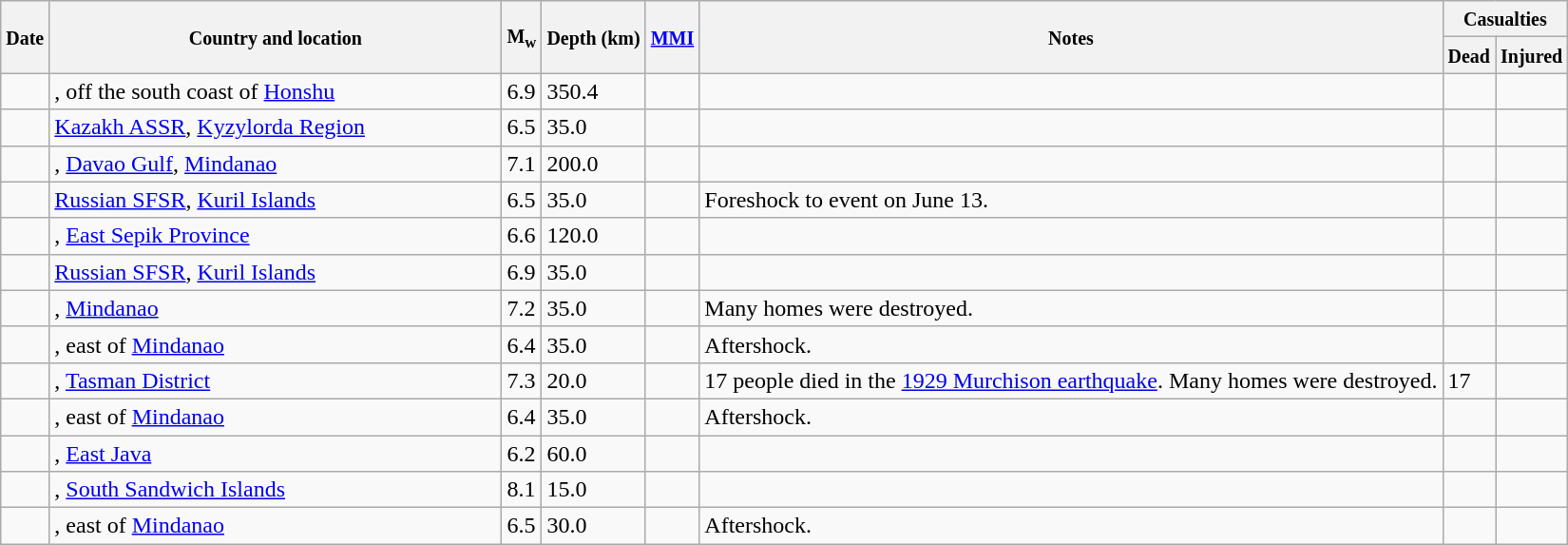<table class="wikitable sortable sort-under" style="border:1px black; margin-left:1em;">
<tr>
<th rowspan="2"><small>Date</small></th>
<th rowspan="2" style="width: 310px"><small>Country and location</small></th>
<th rowspan="2"><small>M<sub>w</sub></small></th>
<th rowspan="2"><small>Depth (km)</small></th>
<th rowspan="2"><small><a href='#'>MMI</a></small></th>
<th rowspan="2" class="unsortable"><small>Notes</small></th>
<th colspan="2"><small>Casualties</small></th>
</tr>
<tr>
<th><small>Dead</small></th>
<th><small>Injured</small></th>
</tr>
<tr>
<td></td>
<td>, off the south coast of <a href='#'>Honshu</a></td>
<td>6.9</td>
<td>350.4</td>
<td></td>
<td></td>
<td></td>
<td></td>
</tr>
<tr>
<td></td>
<td> <a href='#'>Kazakh ASSR</a>, <a href='#'>Kyzylorda Region</a></td>
<td>6.5</td>
<td>35.0</td>
<td></td>
<td></td>
<td></td>
<td></td>
</tr>
<tr>
<td></td>
<td>, <a href='#'>Davao Gulf</a>, <a href='#'>Mindanao</a></td>
<td>7.1</td>
<td>200.0</td>
<td></td>
<td></td>
<td></td>
<td></td>
</tr>
<tr>
<td></td>
<td> <a href='#'>Russian SFSR</a>, <a href='#'>Kuril Islands</a></td>
<td>6.5</td>
<td>35.0</td>
<td></td>
<td>Foreshock to event on June 13.</td>
<td></td>
<td></td>
</tr>
<tr>
<td></td>
<td>, <a href='#'>East Sepik Province</a></td>
<td>6.6</td>
<td>120.0</td>
<td></td>
<td></td>
<td></td>
<td></td>
</tr>
<tr>
<td></td>
<td> <a href='#'>Russian SFSR</a>, <a href='#'>Kuril Islands</a></td>
<td>6.9</td>
<td>35.0</td>
<td></td>
<td></td>
<td></td>
<td></td>
</tr>
<tr>
<td></td>
<td>, <a href='#'>Mindanao</a></td>
<td>7.2</td>
<td>35.0</td>
<td></td>
<td>Many homes were destroyed.</td>
<td></td>
<td></td>
</tr>
<tr>
<td></td>
<td>, east of <a href='#'>Mindanao</a></td>
<td>6.4</td>
<td>35.0</td>
<td></td>
<td>Aftershock.</td>
<td></td>
<td></td>
</tr>
<tr>
<td></td>
<td>, <a href='#'>Tasman District</a></td>
<td>7.3</td>
<td>20.0</td>
<td></td>
<td>17 people died in the <a href='#'>1929 Murchison earthquake</a>. Many homes were destroyed.</td>
<td>17</td>
<td></td>
</tr>
<tr>
<td></td>
<td>, east of <a href='#'>Mindanao</a></td>
<td>6.4</td>
<td>35.0</td>
<td></td>
<td>Aftershock.</td>
<td></td>
<td></td>
</tr>
<tr>
<td></td>
<td>, <a href='#'>East Java</a></td>
<td>6.2</td>
<td>60.0</td>
<td></td>
<td></td>
<td></td>
<td></td>
</tr>
<tr>
<td></td>
<td>, <a href='#'>South Sandwich Islands</a></td>
<td>8.1</td>
<td>15.0</td>
<td></td>
<td></td>
<td></td>
<td></td>
</tr>
<tr>
<td></td>
<td>, east of <a href='#'>Mindanao</a></td>
<td>6.5</td>
<td>30.0</td>
<td></td>
<td>Aftershock.</td>
<td></td>
<td></td>
</tr>
</table>
